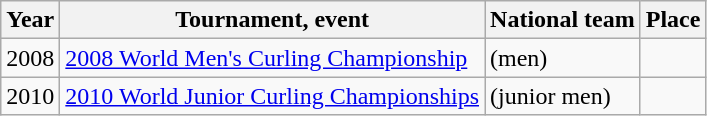<table class="wikitable">
<tr>
<th scope="col">Year</th>
<th scope="col">Tournament, event</th>
<th scope="col">National team</th>
<th scope="col">Place</th>
</tr>
<tr>
<td>2008</td>
<td><a href='#'>2008 World Men's Curling Championship</a></td>
<td> (men)</td>
<td></td>
</tr>
<tr>
<td>2010</td>
<td><a href='#'>2010 World Junior Curling Championships</a></td>
<td> (junior men)</td>
<td></td>
</tr>
</table>
